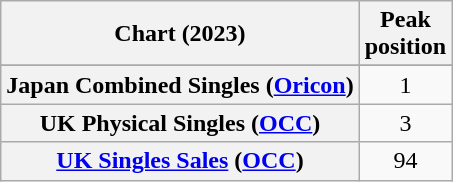<table class="wikitable plainrowheaders sortable" style="text-align:center">
<tr>
<th scope="col">Chart (2023)</th>
<th scope="col">Peak<br>position</th>
</tr>
<tr>
</tr>
<tr>
</tr>
<tr>
<th scope="row">Japan Combined Singles (<a href='#'>Oricon</a>)</th>
<td>1</td>
</tr>
<tr>
<th scope="row">UK Physical Singles (<a href='#'>OCC</a>)</th>
<td>3</td>
</tr>
<tr>
<th scope="row"><a href='#'>UK Singles Sales</a> (<a href='#'>OCC</a>)</th>
<td>94</td>
</tr>
</table>
